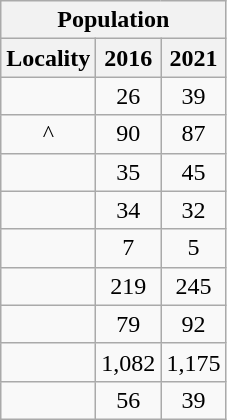<table class="wikitable" style="text-align:center;">
<tr>
<th colspan="3" style="text-align:center;  font-weight:bold">Population</th>
</tr>
<tr>
<th style="text-align:center; background:  font-weight:bold">Locality</th>
<th style="text-align:center; background:  font-weight:bold"><strong>2016</strong></th>
<th style="text-align:center; background:  font-weight:bold"><strong>2021</strong></th>
</tr>
<tr>
<td></td>
<td>26</td>
<td>39</td>
</tr>
<tr>
<td>^</td>
<td>90</td>
<td>87</td>
</tr>
<tr>
<td></td>
<td>35</td>
<td>45</td>
</tr>
<tr>
<td></td>
<td>34</td>
<td>32</td>
</tr>
<tr>
<td></td>
<td>7</td>
<td>5</td>
</tr>
<tr>
<td></td>
<td>219</td>
<td>245</td>
</tr>
<tr>
<td></td>
<td>79</td>
<td>92</td>
</tr>
<tr>
<td></td>
<td>1,082</td>
<td>1,175</td>
</tr>
<tr>
<td></td>
<td>56</td>
<td>39</td>
</tr>
</table>
